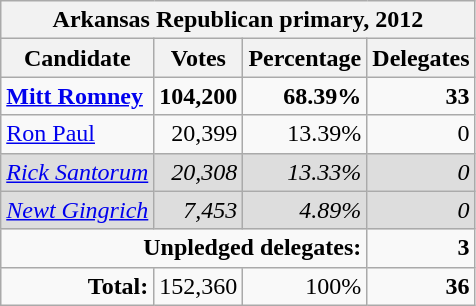<table class="wikitable">
<tr>
<th colspan="4">Arkansas Republican primary, 2012</th>
</tr>
<tr>
<th>Candidate</th>
<th>Votes</th>
<th>Percentage</th>
<th>Delegates</th>
</tr>
<tr align="right" >
<td align="left"><strong><a href='#'>Mitt Romney</a></strong></td>
<td><strong>104,200</strong></td>
<td><strong>68.39%</strong></td>
<td><strong>33</strong></td>
</tr>
<tr align="right">
<td align="left"><a href='#'>Ron Paul</a></td>
<td>20,399</td>
<td>13.39%</td>
<td>0</td>
</tr>
<tr align="right" bgcolor="DDDDDD">
<td align="left"><em><a href='#'>Rick Santorum</a></em></td>
<td><em>20,308</em></td>
<td><em>13.33%</em></td>
<td><em>0</em></td>
</tr>
<tr align="right" bgcolor="DDDDDD">
<td align="left"><em><a href='#'>Newt Gingrich</a></em></td>
<td><em>7,453</em></td>
<td><em>4.89%</em></td>
<td><em>0</em></td>
</tr>
<tr align="right">
<td colspan="3"><strong>Unpledged delegates:</strong></td>
<td><strong>3</strong></td>
</tr>
<tr align="right">
<td><strong>Total:</strong></td>
<td>152,360</td>
<td>100%</td>
<td><strong>36</strong></td>
</tr>
</table>
